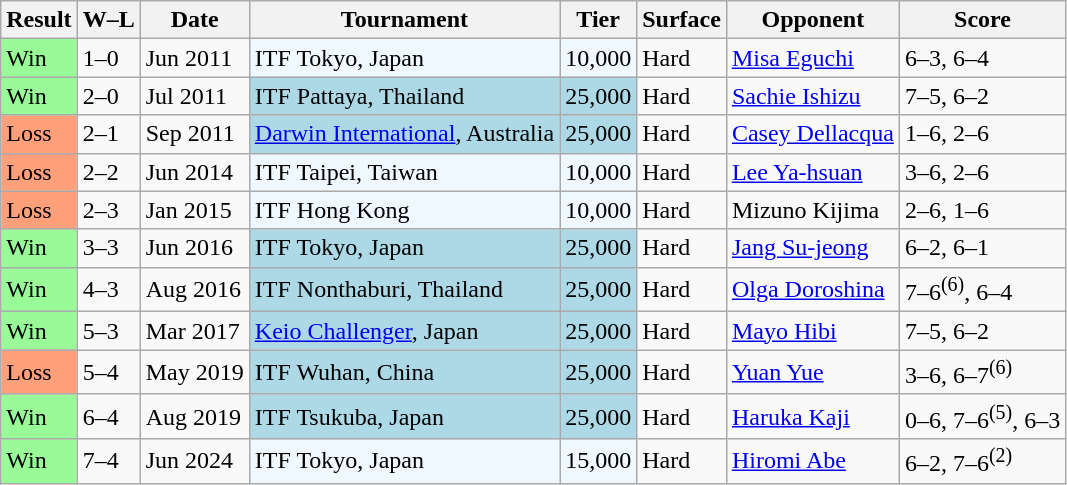<table class="sortable wikitable">
<tr>
<th>Result</th>
<th class="unsortable">W–L</th>
<th>Date</th>
<th>Tournament</th>
<th>Tier</th>
<th>Surface</th>
<th>Opponent</th>
<th class="unsortable">Score</th>
</tr>
<tr>
<td style="background:#98fb98;">Win</td>
<td>1–0</td>
<td>Jun 2011</td>
<td style="background:#f0f8ff;">ITF Tokyo, Japan</td>
<td style="background:#f0f8ff;">10,000</td>
<td>Hard</td>
<td> <a href='#'>Misa Eguchi</a></td>
<td>6–3, 6–4</td>
</tr>
<tr>
<td style="background:#98fb98;">Win</td>
<td>2–0</td>
<td>Jul 2011</td>
<td style="background:lightblue;">ITF Pattaya, Thailand</td>
<td style="background:lightblue;">25,000</td>
<td>Hard</td>
<td> <a href='#'>Sachie Ishizu</a></td>
<td>7–5, 6–2</td>
</tr>
<tr>
<td style="background:#ffa07a;">Loss</td>
<td>2–1</td>
<td>Sep 2011</td>
<td style="background:lightblue;"><a href='#'>Darwin International</a>, Australia</td>
<td style="background:lightblue;">25,000</td>
<td>Hard</td>
<td> <a href='#'>Casey Dellacqua</a></td>
<td>1–6, 2–6</td>
</tr>
<tr>
<td style="background:#ffa07a;">Loss</td>
<td>2–2</td>
<td>Jun 2014</td>
<td style="background:#f0f8ff;">ITF Taipei, Taiwan</td>
<td style="background:#f0f8ff;">10,000</td>
<td>Hard</td>
<td> <a href='#'>Lee Ya-hsuan</a></td>
<td>3–6, 2–6</td>
</tr>
<tr>
<td style="background:#ffa07a;">Loss</td>
<td>2–3</td>
<td>Jan 2015</td>
<td style="background:#f0f8ff;">ITF Hong Kong</td>
<td style="background:#f0f8ff;">10,000</td>
<td>Hard</td>
<td> Mizuno Kijima</td>
<td>2–6, 1–6</td>
</tr>
<tr>
<td style="background:#98fb98;">Win</td>
<td>3–3</td>
<td>Jun 2016</td>
<td style="background:lightblue;">ITF Tokyo, Japan</td>
<td style="background:lightblue;">25,000</td>
<td>Hard</td>
<td> <a href='#'>Jang Su-jeong</a></td>
<td>6–2, 6–1</td>
</tr>
<tr>
<td style="background:#98fb98;">Win</td>
<td>4–3</td>
<td>Aug 2016</td>
<td style="background:lightblue;">ITF Nonthaburi, Thailand</td>
<td style="background:lightblue;">25,000</td>
<td>Hard</td>
<td> <a href='#'>Olga Doroshina</a></td>
<td>7–6<sup>(6)</sup>, 6–4</td>
</tr>
<tr>
<td style="background:#98fb98;">Win</td>
<td>5–3</td>
<td>Mar 2017</td>
<td style="background:lightblue;"><a href='#'>Keio Challenger</a>, Japan</td>
<td style="background:lightblue;">25,000</td>
<td>Hard</td>
<td> <a href='#'>Mayo Hibi</a></td>
<td>7–5, 6–2</td>
</tr>
<tr>
<td style="background:#ffa07a;">Loss</td>
<td>5–4</td>
<td>May 2019</td>
<td style="background:lightblue;">ITF Wuhan, China</td>
<td style="background:lightblue;">25,000</td>
<td>Hard</td>
<td> <a href='#'>Yuan Yue</a></td>
<td>3–6, 6–7<sup>(6)</sup></td>
</tr>
<tr>
<td style="background:#98fb98;">Win</td>
<td>6–4</td>
<td>Aug 2019</td>
<td style="background:lightblue;">ITF Tsukuba, Japan</td>
<td style="background:lightblue;">25,000</td>
<td>Hard</td>
<td> <a href='#'>Haruka Kaji</a></td>
<td>0–6, 7–6<sup>(5)</sup>, 6–3</td>
</tr>
<tr>
<td style="background:#98fb98;">Win</td>
<td>7–4</td>
<td>Jun 2024</td>
<td style="background:#f0f8ff;">ITF Tokyo, Japan</td>
<td style="background:#f0f8ff;">15,000</td>
<td>Hard</td>
<td> <a href='#'>Hiromi Abe</a></td>
<td>6–2, 7–6<sup>(2)</sup></td>
</tr>
</table>
